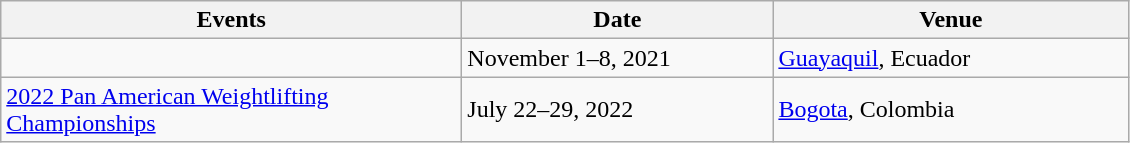<table class="wikitable">
<tr>
<th width=300>Events</th>
<th width=200>Date</th>
<th width=230>Venue</th>
</tr>
<tr>
<td></td>
<td>November 1–8, 2021</td>
<td> <a href='#'>Guayaquil</a>, Ecuador</td>
</tr>
<tr>
<td><a href='#'>2022 Pan American Weightlifting Championships</a></td>
<td>July 22–29, 2022</td>
<td {{Nowrap> <a href='#'>Bogota</a>, Colombia</td>
</tr>
</table>
